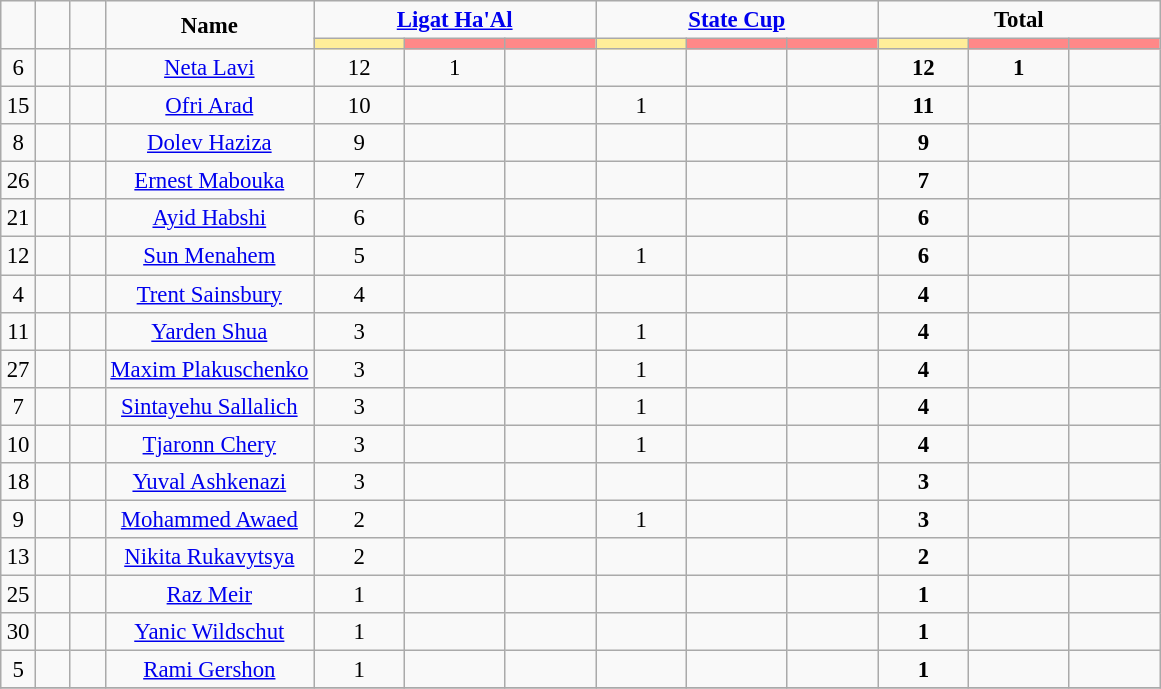<table class="wikitable" style="font-size: 95%; text-align: center;">
<tr>
<td rowspan="2"  style="width:3%; text-align:center;"><strong></strong></td>
<td rowspan="2"  style="width:3%; text-align:center;"><strong></strong></td>
<td rowspan="2"  style="width:3%; text-align:center;"><strong></strong></td>
<td rowspan="2"  style="width:18%; text-align:center;"><strong>Name</strong></td>
<td colspan="3" style="text-align:center;"><strong><a href='#'>Ligat Ha'Al</a></strong></td>
<td colspan="3" style="text-align:center;"><strong><a href='#'>State Cup</a></strong></td>
<td colspan="3" style="text-align:center;"><strong>Total</strong></td>
</tr>
<tr>
<th style="width:25px; background:#fe9;"></th>
<th style="width:28px; background:#ff8888;"></th>
<th style="width:25px; background:#ff8888;"></th>
<th style="width:25px; background:#fe9;"></th>
<th style="width:28px; background:#ff8888;"></th>
<th style="width:25px; background:#ff8888;"></th>
<th style="width:25px; background:#fe9;"></th>
<th style="width:28px; background:#ff8888;"></th>
<th style="width:25px; background:#ff8888;"></th>
</tr>
<tr>
<td>6</td>
<td></td>
<td></td>
<td><a href='#'>Neta Lavi</a></td>
<td>12</td>
<td>1</td>
<td></td>
<td></td>
<td></td>
<td></td>
<td><strong>12</strong></td>
<td><strong>1</strong></td>
<td></td>
</tr>
<tr>
<td>15</td>
<td></td>
<td></td>
<td><a href='#'>Ofri Arad</a></td>
<td>10</td>
<td></td>
<td></td>
<td>1</td>
<td></td>
<td></td>
<td><strong>11</strong></td>
<td></td>
<td></td>
</tr>
<tr>
<td>8</td>
<td></td>
<td></td>
<td><a href='#'>Dolev Haziza</a></td>
<td>9</td>
<td></td>
<td></td>
<td></td>
<td></td>
<td></td>
<td><strong>9</strong></td>
<td></td>
<td></td>
</tr>
<tr>
<td>26</td>
<td></td>
<td></td>
<td><a href='#'>Ernest Mabouka</a></td>
<td>7</td>
<td></td>
<td></td>
<td></td>
<td></td>
<td></td>
<td><strong>7</strong></td>
<td></td>
<td></td>
</tr>
<tr>
<td>21</td>
<td></td>
<td></td>
<td><a href='#'>Ayid Habshi</a></td>
<td>6</td>
<td></td>
<td></td>
<td></td>
<td></td>
<td></td>
<td><strong>6</strong></td>
<td></td>
<td></td>
</tr>
<tr>
<td>12</td>
<td></td>
<td></td>
<td><a href='#'>Sun Menahem</a></td>
<td>5</td>
<td></td>
<td></td>
<td>1</td>
<td></td>
<td></td>
<td><strong>6</strong></td>
<td></td>
<td></td>
</tr>
<tr>
<td>4</td>
<td></td>
<td></td>
<td><a href='#'>Trent Sainsbury</a></td>
<td>4</td>
<td></td>
<td></td>
<td></td>
<td></td>
<td></td>
<td><strong>4</strong></td>
<td></td>
<td></td>
</tr>
<tr>
<td>11</td>
<td></td>
<td></td>
<td><a href='#'>Yarden Shua</a></td>
<td>3</td>
<td></td>
<td></td>
<td>1</td>
<td></td>
<td></td>
<td><strong>4</strong></td>
<td></td>
<td></td>
</tr>
<tr>
<td>27</td>
<td></td>
<td></td>
<td><a href='#'>Maxim Plakuschenko</a></td>
<td>3</td>
<td></td>
<td></td>
<td>1</td>
<td></td>
<td></td>
<td><strong>4</strong></td>
<td></td>
<td></td>
</tr>
<tr>
<td>7</td>
<td></td>
<td></td>
<td><a href='#'>Sintayehu Sallalich</a></td>
<td>3</td>
<td></td>
<td></td>
<td>1</td>
<td></td>
<td></td>
<td><strong>4</strong></td>
<td></td>
<td></td>
</tr>
<tr>
<td>10</td>
<td></td>
<td></td>
<td><a href='#'>Tjaronn Chery</a></td>
<td>3</td>
<td></td>
<td></td>
<td>1</td>
<td></td>
<td></td>
<td><strong>4</strong></td>
<td></td>
<td></td>
</tr>
<tr>
<td>18</td>
<td></td>
<td></td>
<td><a href='#'>Yuval Ashkenazi</a></td>
<td>3</td>
<td></td>
<td></td>
<td></td>
<td></td>
<td></td>
<td><strong>3</strong></td>
<td></td>
<td></td>
</tr>
<tr>
<td>9</td>
<td></td>
<td></td>
<td><a href='#'>Mohammed Awaed</a></td>
<td>2</td>
<td></td>
<td></td>
<td>1</td>
<td></td>
<td></td>
<td><strong>3</strong></td>
<td></td>
<td></td>
</tr>
<tr>
<td>13</td>
<td></td>
<td></td>
<td><a href='#'>Nikita Rukavytsya</a></td>
<td>2</td>
<td></td>
<td></td>
<td></td>
<td></td>
<td></td>
<td><strong>2</strong></td>
<td></td>
<td></td>
</tr>
<tr>
<td>25</td>
<td></td>
<td></td>
<td><a href='#'>Raz Meir</a></td>
<td>1</td>
<td></td>
<td></td>
<td></td>
<td></td>
<td></td>
<td><strong>1</strong></td>
<td></td>
<td></td>
</tr>
<tr>
<td>30</td>
<td></td>
<td></td>
<td><a href='#'>Yanic Wildschut</a></td>
<td>1</td>
<td></td>
<td></td>
<td></td>
<td></td>
<td></td>
<td><strong>1</strong></td>
<td></td>
<td></td>
</tr>
<tr>
<td>5</td>
<td></td>
<td></td>
<td><a href='#'>Rami Gershon</a></td>
<td>1</td>
<td></td>
<td></td>
<td></td>
<td></td>
<td></td>
<td><strong>1</strong></td>
<td></td>
<td></td>
</tr>
<tr>
</tr>
</table>
